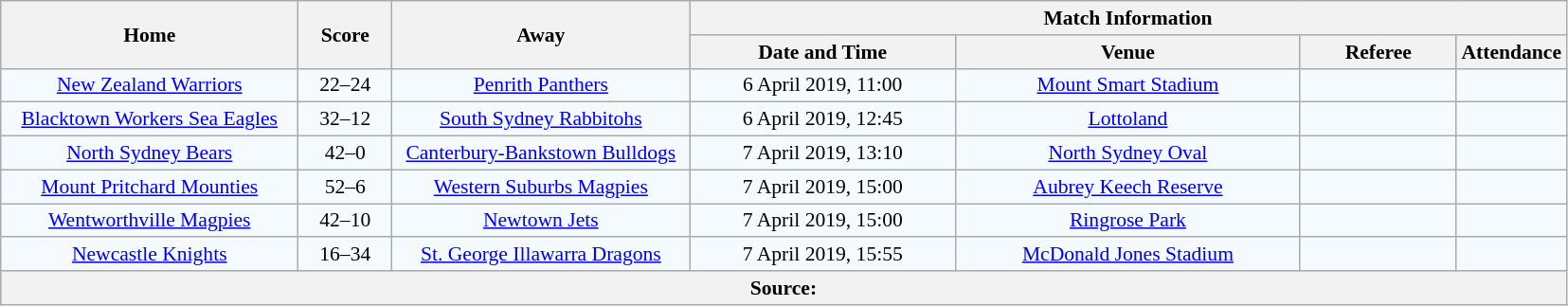<table class="wikitable" style="border-collapse:collapse; font-size:90%; text-align:center;">
<tr>
<th rowspan="2" width="19%">Home</th>
<th rowspan="2" width="6%">Score</th>
<th rowspan="2" width="19%">Away</th>
<th colspan="4">Match Information</th>
</tr>
<tr bgcolor="#CCCCCC">
<th width="17%">Date and Time</th>
<th width="22%">Venue</th>
<th width="10%">Referee</th>
<th width="7%">Attendance</th>
</tr>
<tr bgcolor="#F5FAFF">
<td> <a href='#'>New Zealand Warriors</a></td>
<td>22–24</td>
<td> <a href='#'>Penrith Panthers</a></td>
<td>6 April 2019, 11:00</td>
<td><a href='#'>Mount Smart Stadium</a></td>
<td></td>
<td></td>
</tr>
<tr bgcolor="#F5FAFF">
<td> <a href='#'>Blacktown Workers Sea Eagles</a></td>
<td>32–12</td>
<td> <a href='#'>South Sydney Rabbitohs</a></td>
<td>6 April 2019, 12:45</td>
<td><a href='#'>Lottoland</a></td>
<td></td>
<td></td>
</tr>
<tr bgcolor="#F5FAFF">
<td> <a href='#'>North Sydney Bears</a></td>
<td>42–0</td>
<td> <a href='#'>Canterbury-Bankstown Bulldogs</a></td>
<td>7 April 2019, 13:10</td>
<td><a href='#'>North Sydney Oval</a></td>
<td></td>
<td></td>
</tr>
<tr bgcolor="#F5FAFF">
<td> <a href='#'>Mount Pritchard Mounties</a></td>
<td>52–6</td>
<td> <a href='#'>Western Suburbs Magpies</a></td>
<td>7 April 2019, 15:00</td>
<td><a href='#'>Aubrey Keech Reserve</a></td>
<td></td>
<td></td>
</tr>
<tr bgcolor="#F5FAFF">
<td> <a href='#'>Wentworthville Magpies</a></td>
<td>42–10</td>
<td> <a href='#'>Newtown Jets</a></td>
<td>7 April 2019, 15:00</td>
<td><a href='#'>Ringrose Park</a></td>
<td></td>
<td></td>
</tr>
<tr bgcolor="#F5FAFF">
<td> <a href='#'>Newcastle Knights</a></td>
<td>16–34</td>
<td> <a href='#'>St. George Illawarra Dragons</a></td>
<td>7 April 2019, 15:55</td>
<td><a href='#'>McDonald Jones Stadium</a></td>
<td></td>
<td></td>
</tr>
<tr bgcolor="#C1D8FF">
<th colspan="7">Source:</th>
</tr>
</table>
